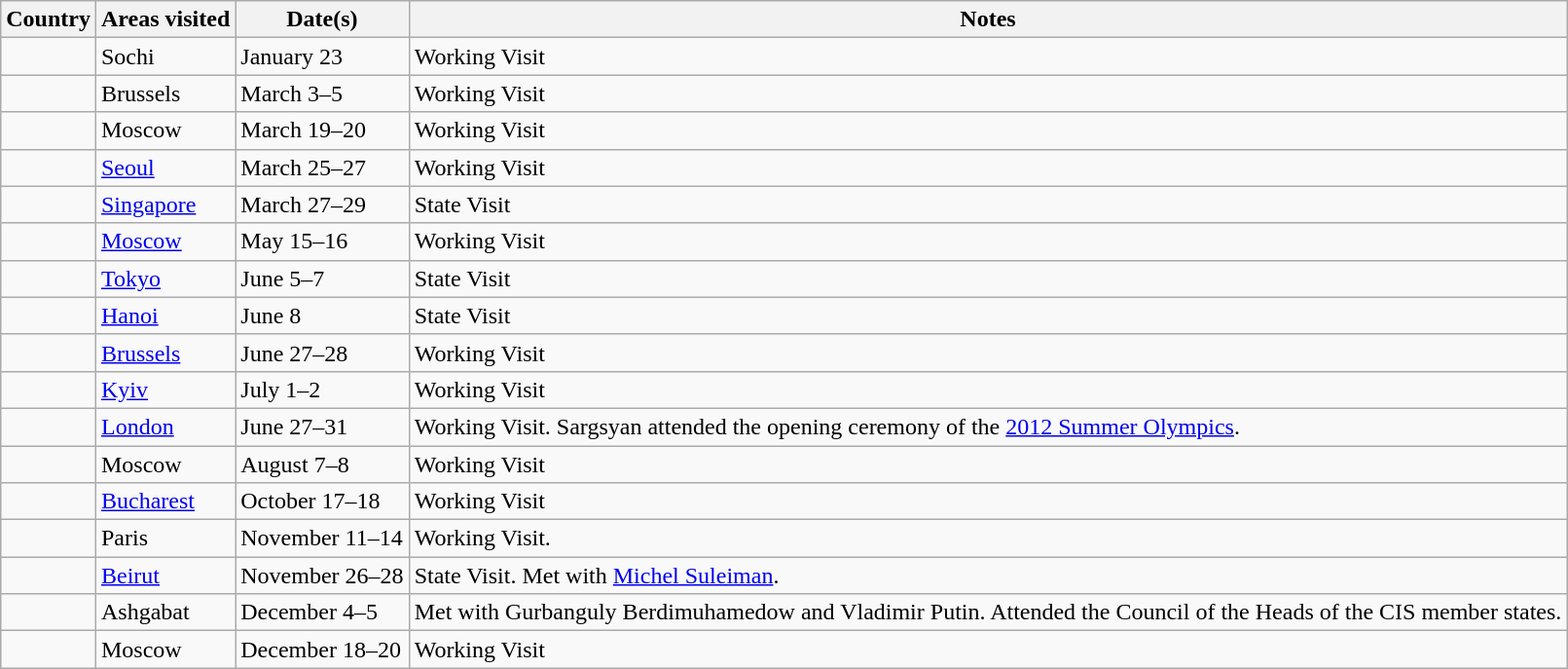<table class="wikitable">
<tr>
<th>Country</th>
<th>Areas visited</th>
<th>Date(s)</th>
<th>Notes</th>
</tr>
<tr>
<td></td>
<td>Sochi</td>
<td>January 23</td>
<td>Working Visit</td>
</tr>
<tr>
<td></td>
<td>Brussels</td>
<td>March 3–5</td>
<td>Working Visit</td>
</tr>
<tr>
<td></td>
<td>Moscow</td>
<td>March 19–20</td>
<td>Working Visit</td>
</tr>
<tr>
<td></td>
<td><a href='#'>Seoul</a></td>
<td>March 25–27</td>
<td>Working Visit</td>
</tr>
<tr>
<td></td>
<td><a href='#'>Singapore</a></td>
<td>March 27–29</td>
<td>State Visit</td>
</tr>
<tr>
<td></td>
<td><a href='#'>Moscow</a></td>
<td>May 15–16</td>
<td>Working Visit</td>
</tr>
<tr>
<td></td>
<td><a href='#'>Tokyo</a></td>
<td>June 5–7</td>
<td>State Visit</td>
</tr>
<tr>
<td></td>
<td><a href='#'>Hanoi</a></td>
<td>June 8</td>
<td>State Visit</td>
</tr>
<tr>
<td></td>
<td><a href='#'>Brussels</a></td>
<td>June 27–28</td>
<td>Working Visit</td>
</tr>
<tr>
<td></td>
<td><a href='#'>Kyiv</a></td>
<td>July 1–2</td>
<td>Working Visit</td>
</tr>
<tr>
<td></td>
<td><a href='#'>London</a></td>
<td>June 27–31</td>
<td>Working Visit. Sargsyan attended the opening ceremony of the <a href='#'>2012 Summer Olympics</a>.</td>
</tr>
<tr>
<td></td>
<td>Moscow</td>
<td>August 7–8</td>
<td>Working Visit</td>
</tr>
<tr>
<td></td>
<td><a href='#'>Bucharest</a></td>
<td>October 17–18</td>
<td>Working Visit</td>
</tr>
<tr>
<td></td>
<td>Paris</td>
<td>November 11–14</td>
<td>Working Visit.</td>
</tr>
<tr>
<td></td>
<td><a href='#'>Beirut</a></td>
<td>November 26–28</td>
<td>State Visit. Met with <a href='#'>Michel Suleiman</a>.</td>
</tr>
<tr>
<td></td>
<td>Ashgabat</td>
<td>December 4–5</td>
<td>Met with Gurbanguly Berdimuhamedow and Vladimir Putin. Attended the Council of the Heads of the CIS member states.</td>
</tr>
<tr>
<td></td>
<td>Moscow</td>
<td>December 18–20</td>
<td>Working Visit</td>
</tr>
</table>
